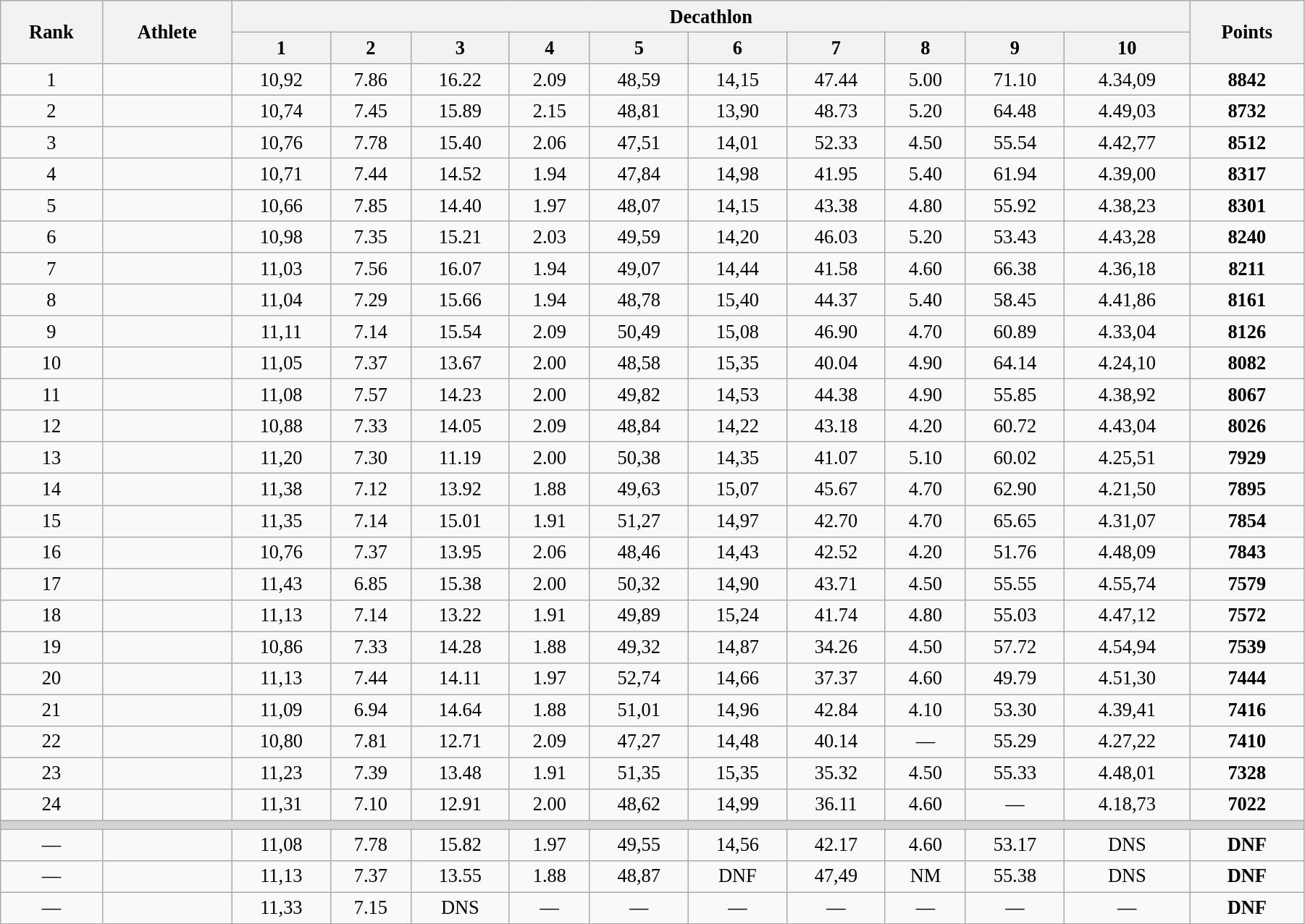<table class="wikitable" style=" text-align:center; font-size:110%;" width="95%">
<tr>
<th rowspan="2">Rank</th>
<th rowspan="2">Athlete</th>
<th colspan="10">Decathlon</th>
<th rowspan="2">Points</th>
</tr>
<tr>
<th>1</th>
<th>2</th>
<th>3</th>
<th>4</th>
<th>5</th>
<th>6</th>
<th>7</th>
<th>8</th>
<th>9</th>
<th>10</th>
</tr>
<tr>
<td>1</td>
<td align=left></td>
<td>10,92</td>
<td>7.86</td>
<td>16.22</td>
<td>2.09</td>
<td>48,59</td>
<td>14,15</td>
<td>47.44</td>
<td>5.00</td>
<td>71.10</td>
<td>4.34,09</td>
<td><strong>8842</strong></td>
</tr>
<tr>
<td>2</td>
<td align=left></td>
<td>10,74</td>
<td>7.45</td>
<td>15.89</td>
<td>2.15</td>
<td>48,81</td>
<td>13,90</td>
<td>48.73</td>
<td>5.20</td>
<td>64.48</td>
<td>4.49,03</td>
<td><strong>8732</strong></td>
</tr>
<tr>
<td>3</td>
<td align=left></td>
<td>10,76</td>
<td>7.78</td>
<td>15.40</td>
<td>2.06</td>
<td>47,51</td>
<td>14,01</td>
<td>52.33</td>
<td>4.50</td>
<td>55.54</td>
<td>4.42,77</td>
<td><strong>8512</strong></td>
</tr>
<tr>
<td>4</td>
<td align=left></td>
<td>10,71</td>
<td>7.44</td>
<td>14.52</td>
<td>1.94</td>
<td>47,84</td>
<td>14,98</td>
<td>41.95</td>
<td>5.40</td>
<td>61.94</td>
<td>4.39,00</td>
<td><strong>8317</strong></td>
</tr>
<tr>
<td>5</td>
<td align=left></td>
<td>10,66</td>
<td>7.85</td>
<td>14.40</td>
<td>1.97</td>
<td>48,07</td>
<td>14,15</td>
<td>43.38</td>
<td>4.80</td>
<td>55.92</td>
<td>4.38,23</td>
<td><strong>8301</strong></td>
</tr>
<tr>
<td>6</td>
<td align=left></td>
<td>10,98</td>
<td>7.35</td>
<td>15.21</td>
<td>2.03</td>
<td>49,59</td>
<td>14,20</td>
<td>46.03</td>
<td>5.20</td>
<td>53.43</td>
<td>4.43,28</td>
<td><strong>8240</strong></td>
</tr>
<tr>
<td>7</td>
<td align=left></td>
<td>11,03</td>
<td>7.56</td>
<td>16.07</td>
<td>1.94</td>
<td>49,07</td>
<td>14,44</td>
<td>41.58</td>
<td>4.60</td>
<td>66.38</td>
<td>4.36,18</td>
<td><strong>8211</strong></td>
</tr>
<tr>
<td>8</td>
<td align=left></td>
<td>11,04</td>
<td>7.29</td>
<td>15.66</td>
<td>1.94</td>
<td>48,78</td>
<td>15,40</td>
<td>44.37</td>
<td>5.40</td>
<td>58.45</td>
<td>4.41,86</td>
<td><strong>8161</strong></td>
</tr>
<tr>
<td>9</td>
<td align=left></td>
<td>11,11</td>
<td>7.14</td>
<td>15.54</td>
<td>2.09</td>
<td>50,49</td>
<td>15,08</td>
<td>46.90</td>
<td>4.70</td>
<td>60.89</td>
<td>4.33,04</td>
<td><strong>8126</strong></td>
</tr>
<tr>
<td>10</td>
<td align=left></td>
<td>11,05</td>
<td>7.37</td>
<td>13.67</td>
<td>2.00</td>
<td>48,58</td>
<td>15,35</td>
<td>40.04</td>
<td>4.90</td>
<td>64.14</td>
<td>4.24,10</td>
<td><strong>8082</strong></td>
</tr>
<tr>
<td>11</td>
<td align=left></td>
<td>11,08</td>
<td>7.57</td>
<td>14.23</td>
<td>2.00</td>
<td>49,82</td>
<td>14,53</td>
<td>44.38</td>
<td>4.90</td>
<td>55.85</td>
<td>4.38,92</td>
<td><strong>8067</strong></td>
</tr>
<tr>
<td>12</td>
<td align=left></td>
<td>10,88</td>
<td>7.33</td>
<td>14.05</td>
<td>2.09</td>
<td>48,84</td>
<td>14,22</td>
<td>43.18</td>
<td>4.20</td>
<td>60.72</td>
<td>4.43,04</td>
<td><strong>8026</strong></td>
</tr>
<tr>
<td>13</td>
<td align=left></td>
<td>11,20</td>
<td>7.30</td>
<td>11.19</td>
<td>2.00</td>
<td>50,38</td>
<td>14,35</td>
<td>41.07</td>
<td>5.10</td>
<td>60.02</td>
<td>4.25,51</td>
<td><strong>7929</strong></td>
</tr>
<tr>
<td>14</td>
<td align=left></td>
<td>11,38</td>
<td>7.12</td>
<td>13.92</td>
<td>1.88</td>
<td>49,63</td>
<td>15,07</td>
<td>45.67</td>
<td>4.70</td>
<td>62.90</td>
<td>4.21,50</td>
<td><strong>7895</strong></td>
</tr>
<tr>
<td>15</td>
<td align=left></td>
<td>11,35</td>
<td>7.14</td>
<td>15.01</td>
<td>1.91</td>
<td>51,27</td>
<td>14,97</td>
<td>42.70</td>
<td>4.70</td>
<td>65.65</td>
<td>4.31,07</td>
<td><strong>7854</strong></td>
</tr>
<tr>
<td>16</td>
<td align=left></td>
<td>10,76</td>
<td>7.37</td>
<td>13.95</td>
<td>2.06</td>
<td>48,46</td>
<td>14,43</td>
<td>42.52</td>
<td>4.20</td>
<td>51.76</td>
<td>4.48,09</td>
<td><strong>7843</strong></td>
</tr>
<tr>
<td>17</td>
<td align=left></td>
<td>11,43</td>
<td>6.85</td>
<td>15.38</td>
<td>2.00</td>
<td>50,32</td>
<td>14,90</td>
<td>43.71</td>
<td>4.50</td>
<td>55.55</td>
<td>4.55,74</td>
<td><strong>7579</strong></td>
</tr>
<tr>
<td>18</td>
<td align=left></td>
<td>11,13</td>
<td>7.14</td>
<td>13.22</td>
<td>1.91</td>
<td>49,89</td>
<td>15,24</td>
<td>41.74</td>
<td>4.80</td>
<td>55.03</td>
<td>4.47,12</td>
<td><strong>7572</strong></td>
</tr>
<tr>
<td>19</td>
<td align=left></td>
<td>10,86</td>
<td>7.33</td>
<td>14.28</td>
<td>1.88</td>
<td>49,32</td>
<td>14,87</td>
<td>34.26</td>
<td>4.50</td>
<td>57.72</td>
<td>4.54,94</td>
<td><strong>7539</strong></td>
</tr>
<tr>
<td>20</td>
<td align=left></td>
<td>11,13</td>
<td>7.44</td>
<td>14.11</td>
<td>1.97</td>
<td>52,74</td>
<td>14,66</td>
<td>37.37</td>
<td>4.60</td>
<td>49.79</td>
<td>4.51,30</td>
<td><strong>7444</strong></td>
</tr>
<tr>
<td>21</td>
<td align=left></td>
<td>11,09</td>
<td>6.94</td>
<td>14.64</td>
<td>1.88</td>
<td>51,01</td>
<td>14,96</td>
<td>42.84</td>
<td>4.10</td>
<td>53.30</td>
<td>4.39,41</td>
<td><strong>7416</strong></td>
</tr>
<tr>
<td>22</td>
<td align=left></td>
<td>10,80</td>
<td>7.81</td>
<td>12.71</td>
<td>2.09</td>
<td>47,27</td>
<td>14,48</td>
<td>40.14</td>
<td>—</td>
<td>55.29</td>
<td>4.27,22</td>
<td><strong>7410</strong></td>
</tr>
<tr>
<td>23</td>
<td align=left></td>
<td>11,23</td>
<td>7.39</td>
<td>13.48</td>
<td>1.91</td>
<td>51,35</td>
<td>15,35</td>
<td>35.32</td>
<td>4.50</td>
<td>55.33</td>
<td>4.48,01</td>
<td><strong>7328</strong></td>
</tr>
<tr>
<td>24</td>
<td align=left></td>
<td>11,31</td>
<td>7.10</td>
<td>12.91</td>
<td>2.00</td>
<td>48,62</td>
<td>14,99</td>
<td>36.11</td>
<td>4.60</td>
<td>—</td>
<td>4.18,73</td>
<td><strong>7022</strong></td>
</tr>
<tr>
<td colspan=13 bgcolor=lightgray></td>
</tr>
<tr>
<td>—</td>
<td align=left></td>
<td>11,08</td>
<td>7.78</td>
<td>15.82</td>
<td>1.97</td>
<td>49,55</td>
<td>14,56</td>
<td>42.17</td>
<td>4.60</td>
<td>53.17</td>
<td>DNS</td>
<td><strong>DNF </strong></td>
</tr>
<tr>
<td>—</td>
<td align=left></td>
<td>11,13</td>
<td>7.37</td>
<td>13.55</td>
<td>1.88</td>
<td>48,87</td>
<td>DNF</td>
<td>47,49</td>
<td>NM</td>
<td>55.38</td>
<td>DNS</td>
<td><strong>DNF  </strong></td>
</tr>
<tr>
<td>—</td>
<td align=left></td>
<td>11,33</td>
<td>7.15</td>
<td>DNS</td>
<td>—</td>
<td>—</td>
<td>—</td>
<td>—</td>
<td>—</td>
<td>—</td>
<td>—</td>
<td><strong>DNF </strong></td>
</tr>
</table>
